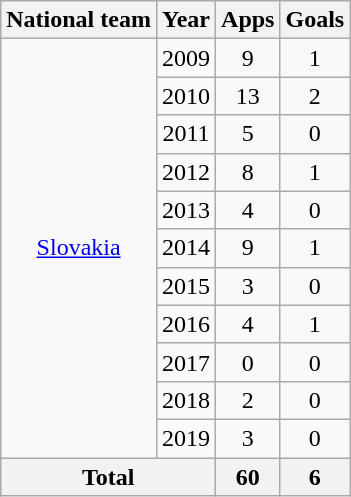<table class="wikitable" style="text-align:center">
<tr>
<th>National team</th>
<th>Year</th>
<th>Apps</th>
<th>Goals</th>
</tr>
<tr>
<td rowspan="11"><a href='#'>Slovakia</a></td>
<td>2009</td>
<td>9</td>
<td>1</td>
</tr>
<tr>
<td>2010</td>
<td>13</td>
<td>2</td>
</tr>
<tr>
<td>2011</td>
<td>5</td>
<td>0</td>
</tr>
<tr>
<td>2012</td>
<td>8</td>
<td>1</td>
</tr>
<tr>
<td>2013</td>
<td>4</td>
<td>0</td>
</tr>
<tr>
<td>2014</td>
<td>9</td>
<td>1</td>
</tr>
<tr>
<td>2015</td>
<td>3</td>
<td>0</td>
</tr>
<tr>
<td>2016</td>
<td>4</td>
<td>1</td>
</tr>
<tr>
<td>2017</td>
<td>0</td>
<td>0</td>
</tr>
<tr>
<td>2018</td>
<td>2</td>
<td>0</td>
</tr>
<tr>
<td>2019</td>
<td>3</td>
<td>0</td>
</tr>
<tr>
<th colspan="2">Total</th>
<th>60</th>
<th>6</th>
</tr>
</table>
